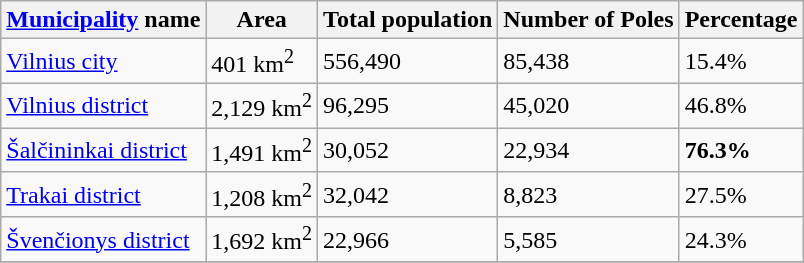<table class="wikitable sortable">
<tr>
<th><a href='#'>Municipality</a> name</th>
<th>Area</th>
<th>Total population</th>
<th>Number of Poles</th>
<th>Percentage</th>
</tr>
<tr>
<td><a href='#'>Vilnius city</a></td>
<td>401 km<sup>2</sup></td>
<td>556,490</td>
<td>85,438</td>
<td>15.4%</td>
</tr>
<tr>
<td><a href='#'>Vilnius district</a></td>
<td>2,129 km<sup>2</sup></td>
<td>96,295</td>
<td>45,020</td>
<td>46.8%</td>
</tr>
<tr>
<td><a href='#'>Šalčininkai district</a></td>
<td>1,491 km<sup>2</sup></td>
<td>30,052</td>
<td>22,934</td>
<td><strong>76.3%</strong></td>
</tr>
<tr>
<td><a href='#'>Trakai district</a></td>
<td>1,208 km<sup>2</sup></td>
<td>32,042</td>
<td>8,823</td>
<td>27.5%</td>
</tr>
<tr>
<td><a href='#'>Švenčionys district</a></td>
<td>1,692 km<sup>2</sup></td>
<td>22,966</td>
<td>5,585</td>
<td>24.3%</td>
</tr>
<tr>
</tr>
</table>
